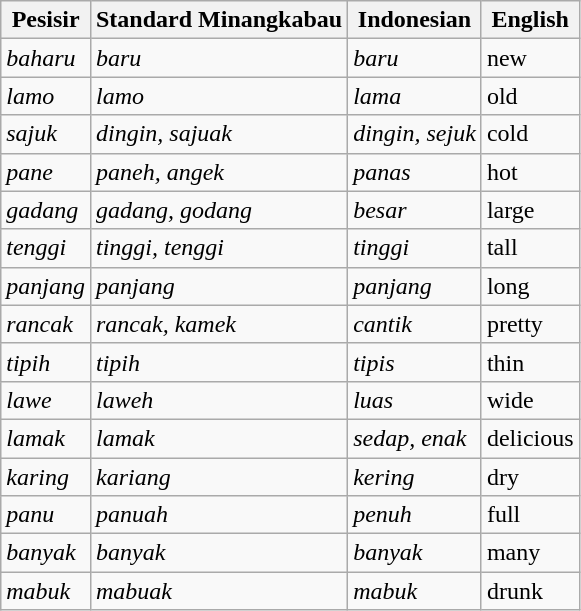<table class="wikitable">
<tr>
<th>Pesisir</th>
<th>Standard Minangkabau</th>
<th>Indonesian</th>
<th>English</th>
</tr>
<tr>
<td><em>baharu</em></td>
<td><em>baru</em></td>
<td><em>baru</em></td>
<td>new</td>
</tr>
<tr>
<td><em>lamo</em></td>
<td><em>lamo</em></td>
<td><em>lama</em></td>
<td>old</td>
</tr>
<tr>
<td><em>sajuk</em></td>
<td><em>dingin, sajuak</em></td>
<td><em>dingin, sejuk</em></td>
<td>cold</td>
</tr>
<tr>
<td><em>pane</em></td>
<td><em>paneh, angek</em></td>
<td><em>panas</em></td>
<td>hot</td>
</tr>
<tr>
<td><em>gadang</em></td>
<td><em>gadang, godang</em></td>
<td><em>besar</em></td>
<td>large</td>
</tr>
<tr>
<td><em>tenggi</em></td>
<td><em>tinggi, tenggi</em></td>
<td><em>tinggi</em></td>
<td>tall</td>
</tr>
<tr>
<td><em>panjang</em></td>
<td><em>panjang</em></td>
<td><em>panjang</em></td>
<td>long</td>
</tr>
<tr>
<td><em>rancak</em></td>
<td><em>rancak, kamek</em></td>
<td><em>cantik</em></td>
<td>pretty</td>
</tr>
<tr>
<td><em>tipih</em></td>
<td><em>tipih</em></td>
<td><em>tipis</em></td>
<td>thin</td>
</tr>
<tr>
<td><em>lawe</em></td>
<td><em>laweh</em></td>
<td><em>luas</em></td>
<td>wide</td>
</tr>
<tr>
<td><em>lamak</em></td>
<td><em>lamak</em></td>
<td><em>sedap, enak</em></td>
<td>delicious</td>
</tr>
<tr>
<td><em>karing</em></td>
<td><em>kariang</em></td>
<td><em>kering</em></td>
<td>dry</td>
</tr>
<tr>
<td><em>panu</em></td>
<td><em>panuah</em></td>
<td><em>penuh</em></td>
<td>full</td>
</tr>
<tr>
<td><em>banyak</em></td>
<td><em>banyak</em></td>
<td><em>banyak</em></td>
<td>many</td>
</tr>
<tr>
<td><em>mabuk</em></td>
<td><em>mabuak</em></td>
<td><em>mabuk</em></td>
<td>drunk</td>
</tr>
</table>
